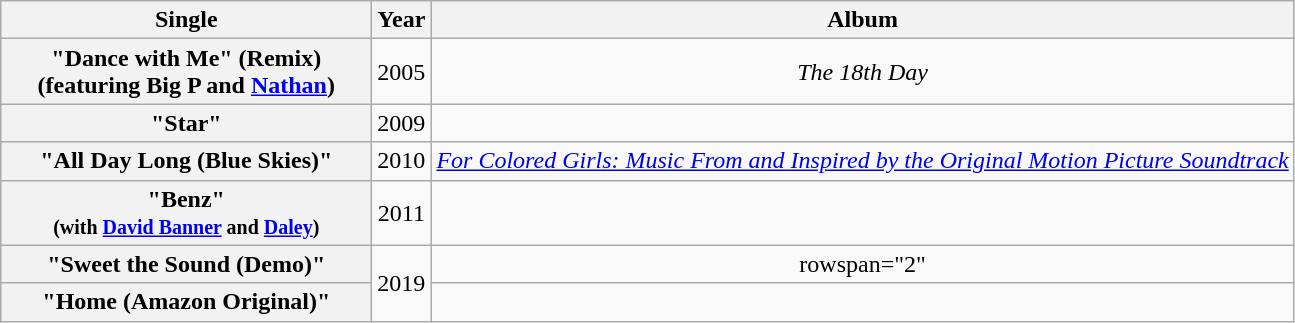<table class="wikitable plainrowheaders" style="text-align:center;">
<tr>
<th scope="colw" style="width:15em;">Single</th>
<th scope="col">Year</th>
<th scope="col">Album</th>
</tr>
<tr>
<th scope="row">"Dance with Me" (Remix)<br><span>(featuring Big P and <a href='#'>Nathan</a>)</span></th>
<td>2005</td>
<td><em>The 18th Day</em></td>
</tr>
<tr>
<th scope="row">"Star"</th>
<td>2009</td>
<td></td>
</tr>
<tr>
<th scope="row">"All Day Long (Blue Skies)"</th>
<td>2010</td>
<td><em><a href='#'>For Colored Girls: Music From and Inspired by the Original Motion Picture Soundtrack</a></em></td>
</tr>
<tr>
<th scope="row">"Benz"<br><small>(with <a href='#'>David Banner</a> and <a href='#'>Daley</a>)</small></th>
<td>2011</td>
<td></td>
</tr>
<tr>
<th scope="row">"Sweet the Sound (Demo)"</th>
<td rowspan="2">2019</td>
<td>rowspan="2" </td>
</tr>
<tr>
<th scope="row">"Home (Amazon Original)"</th>
</tr>
</table>
